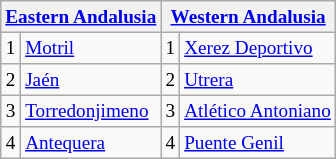<table class=wikitable style="font-size:80%">
<tr>
<th colspan=2><a href='#'>Eastern Andalusia</a></th>
<th colspan=2><a href='#'>Western Andalusia</a></th>
</tr>
<tr>
<td align=center>1</td>
<td><a href='#'>Motril</a></td>
<td align=center>1</td>
<td><a href='#'>Xerez Deportivo</a></td>
</tr>
<tr>
<td align=center>2</td>
<td><a href='#'>Jaén</a></td>
<td align=center>2</td>
<td><a href='#'>Utrera</a></td>
</tr>
<tr>
<td align=center>3</td>
<td><a href='#'>Torredonjimeno</a></td>
<td align=center>3</td>
<td><a href='#'>Atlético Antoniano</a></td>
</tr>
<tr>
<td align=center>4</td>
<td><a href='#'>Antequera</a></td>
<td align=center>4</td>
<td><a href='#'>Puente Genil</a></td>
</tr>
</table>
